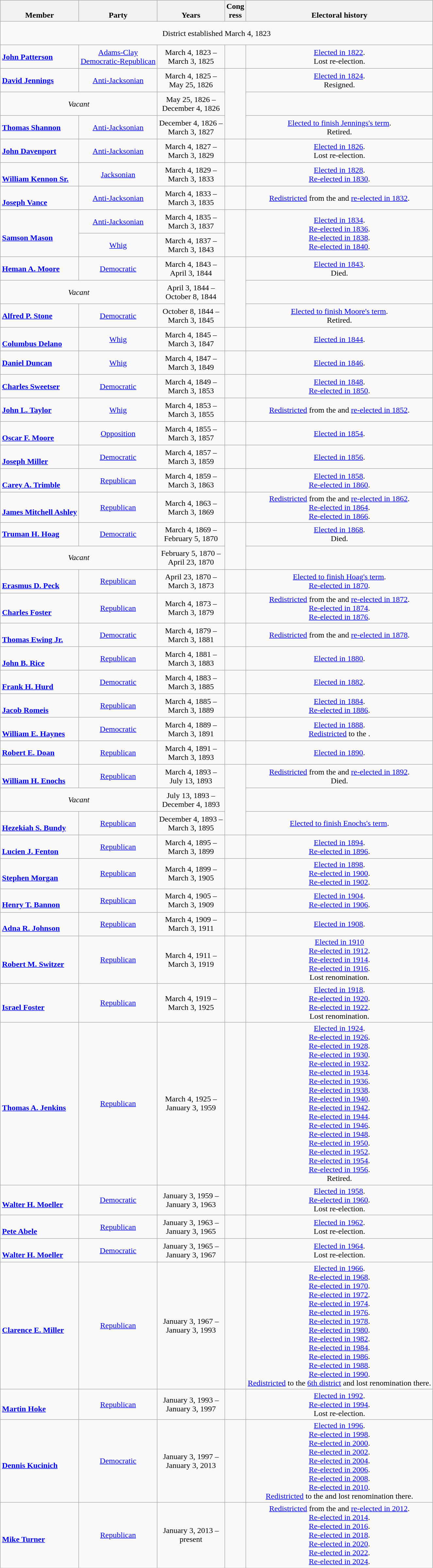<table class=wikitable style="text-align:center">
<tr valign=bottom>
<th>Member</th>
<th>Party</th>
<th>Years</th>
<th>Cong<br>ress</th>
<th>Electoral history</th>
</tr>
<tr style="height:3em">
<td colspan=5>District established March 4, 1823</td>
</tr>
<tr style="height:3em">
<td align=left><strong><a href='#'>John Patterson</a></strong><br></td>
<td><a href='#'>Adams-Clay<br>Democratic-Republican</a></td>
<td nowrap>March 4, 1823 –<br>March 3, 1825</td>
<td></td>
<td><a href='#'>Elected in 1822</a>.<br>Lost re-election.</td>
</tr>
<tr style="height:3em">
<td align=left><strong><a href='#'>David Jennings</a></strong><br></td>
<td><a href='#'>Anti-Jacksonian</a></td>
<td nowrap>March 4, 1825 –<br>May 25, 1826</td>
<td rowspan=3></td>
<td><a href='#'>Elected in 1824</a>.<br>Resigned.</td>
</tr>
<tr style="height:3em">
<td colspan=2><em>Vacant</em></td>
<td nowrap>May 25, 1826 –<br>December 4, 1826</td>
<td></td>
</tr>
<tr style="height:3em">
<td align=left><strong><a href='#'>Thomas Shannon</a></strong><br></td>
<td><a href='#'>Anti-Jacksonian</a></td>
<td nowrap>December 4, 1826 –<br>March 3, 1827</td>
<td><a href='#'>Elected to finish Jennings's term</a>.<br>Retired.</td>
</tr>
<tr style="height:3em">
<td align=left><strong><a href='#'>John Davenport</a></strong><br></td>
<td><a href='#'>Anti-Jacksonian</a></td>
<td nowrap>March 4, 1827 –<br>March 3, 1829</td>
<td></td>
<td><a href='#'>Elected in 1826</a>.<br>Lost re-election.</td>
</tr>
<tr style="height:3em">
<td align=left><br><strong><a href='#'>William Kennon Sr.</a></strong><br></td>
<td><a href='#'>Jacksonian</a></td>
<td nowrap>March 4, 1829 –<br>March 3, 1833</td>
<td></td>
<td><a href='#'>Elected in 1828</a>.<br><a href='#'>Re-elected in 1830</a>.<br></td>
</tr>
<tr style="height:3em">
<td align=left><br><strong><a href='#'>Joseph Vance</a></strong><br></td>
<td><a href='#'>Anti-Jacksonian</a></td>
<td nowrap>March 4, 1833 –<br>March 3, 1835</td>
<td></td>
<td><a href='#'>Redistricted</a> from the  and <a href='#'>re-elected in 1832</a>.<br></td>
</tr>
<tr style="height:3em">
<td rowspan=2 align=left><br><strong><a href='#'>Samson Mason</a></strong><br></td>
<td><a href='#'>Anti-Jacksonian</a></td>
<td nowrap>March 4, 1835 –<br>March 3, 1837</td>
<td rowspan=2></td>
<td rowspan=2><a href='#'>Elected in 1834</a>.<br><a href='#'>Re-elected in 1836</a>.<br><a href='#'>Re-elected in 1838</a>.<br><a href='#'>Re-elected in 1840</a>.<br></td>
</tr>
<tr style="height:3em">
<td><a href='#'>Whig</a></td>
<td nowrap>March 4, 1837 –<br>March 3, 1843</td>
</tr>
<tr style="height:3em">
<td align=left><strong><a href='#'>Heman A. Moore</a></strong><br></td>
<td><a href='#'>Democratic</a></td>
<td nowrap>March 4, 1843 –<br>April 3, 1844</td>
<td rowspan=3></td>
<td><a href='#'>Elected in 1843</a>.<br>Died.</td>
</tr>
<tr style="height:3em">
<td colspan=2><em>Vacant</em></td>
<td nowrap>April 3, 1844 –<br>October 8, 1844</td>
<td></td>
</tr>
<tr style="height:3em">
<td align=left><strong><a href='#'>Alfred P. Stone</a></strong><br></td>
<td><a href='#'>Democratic</a></td>
<td nowrap>October 8, 1844 –<br>March 3, 1845</td>
<td><a href='#'>Elected to finish Moore's term</a>.<br>Retired.</td>
</tr>
<tr style="height:3em">
<td align=left><br><strong><a href='#'>Columbus Delano</a></strong><br></td>
<td><a href='#'>Whig</a></td>
<td nowrap>March 4, 1845 –<br>March 3, 1847</td>
<td></td>
<td><a href='#'>Elected in 1844</a>.<br></td>
</tr>
<tr style="height:3em">
<td align=left><strong><a href='#'>Daniel Duncan</a></strong><br></td>
<td><a href='#'>Whig</a></td>
<td nowrap>March 4, 1847 –<br>March 3, 1849</td>
<td></td>
<td><a href='#'>Elected in 1846</a>.<br></td>
</tr>
<tr style="height:3em">
<td align=left><strong><a href='#'>Charles Sweetser</a></strong><br></td>
<td><a href='#'>Democratic</a></td>
<td nowrap>March 4, 1849 –<br>March 3, 1853</td>
<td></td>
<td><a href='#'>Elected in 1848</a>.<br><a href='#'>Re-elected in 1850</a>.<br></td>
</tr>
<tr style="height:3em">
<td align=left><strong><a href='#'>John L. Taylor</a></strong><br></td>
<td><a href='#'>Whig</a></td>
<td nowrap>March 4, 1853 –<br>March 3, 1855</td>
<td></td>
<td><a href='#'>Redistricted</a> from the  and <a href='#'>re-elected in 1852</a>.<br></td>
</tr>
<tr style="height:3em">
<td align=left><br><strong><a href='#'>Oscar F. Moore</a></strong><br></td>
<td><a href='#'>Opposition</a></td>
<td nowrap>March 4, 1855 –<br>March 3, 1857</td>
<td></td>
<td><a href='#'>Elected in 1854</a>.<br></td>
</tr>
<tr style="height:3em">
<td align=left><br><strong><a href='#'>Joseph Miller</a></strong><br></td>
<td><a href='#'>Democratic</a></td>
<td nowrap>March 4, 1857 –<br>March 3, 1859</td>
<td></td>
<td><a href='#'>Elected in 1856</a>.<br></td>
</tr>
<tr style="height:3em">
<td align=left><br><strong><a href='#'>Carey A. Trimble</a></strong><br></td>
<td><a href='#'>Republican</a></td>
<td nowrap>March 4, 1859 –<br>March 3, 1863</td>
<td></td>
<td><a href='#'>Elected in 1858</a>.<br><a href='#'>Re-elected in 1860</a>.<br></td>
</tr>
<tr style="height:3em">
<td align=left><br><strong><a href='#'>James Mitchell Ashley</a></strong><br></td>
<td><a href='#'>Republican</a></td>
<td nowrap>March 4, 1863 –<br>March 3, 1869</td>
<td></td>
<td><a href='#'>Redistricted</a> from the  and <a href='#'>re-elected in 1862</a>.<br><a href='#'>Re-elected in 1864</a>.<br><a href='#'>Re-elected in 1866</a>.<br></td>
</tr>
<tr style="height:3em">
<td align=left><strong><a href='#'>Truman H. Hoag</a></strong><br></td>
<td><a href='#'>Democratic</a></td>
<td nowrap>March 4, 1869 –<br>February 5, 1870</td>
<td rowspan=2></td>
<td><a href='#'>Elected in 1868</a>.<br>Died.</td>
</tr>
<tr style="height:3em">
<td colspan=2><em>Vacant</em></td>
<td nowrap>February 5, 1870 –<br>April 23, 1870</td>
<td></td>
</tr>
<tr style="height:3em">
<td align=left><br><strong><a href='#'>Erasmus D. Peck</a></strong><br></td>
<td><a href='#'>Republican</a></td>
<td nowrap>April 23, 1870 –<br>March 3, 1873</td>
<td></td>
<td><a href='#'>Elected to finish Hoag's term</a>.<br><a href='#'>Re-elected in 1870</a>.<br></td>
</tr>
<tr style="height:3em">
<td align=left><br><strong><a href='#'>Charles Foster</a></strong><br></td>
<td><a href='#'>Republican</a></td>
<td nowrap>March 4, 1873 –<br>March 3, 1879</td>
<td></td>
<td><a href='#'>Redistricted</a> from the  and <a href='#'>re-elected in 1872</a>.<br><a href='#'>Re-elected in 1874</a>.<br><a href='#'>Re-elected in 1876</a>.<br></td>
</tr>
<tr style="height:3em">
<td align=left><br><strong><a href='#'>Thomas Ewing Jr.</a></strong><br></td>
<td><a href='#'>Democratic</a></td>
<td nowrap>March 4, 1879 –<br>March 3, 1881</td>
<td></td>
<td><a href='#'>Redistricted</a> from the  and <a href='#'>re-elected in 1878</a>.<br></td>
</tr>
<tr style="height:3em">
<td align=left><br><strong><a href='#'>John B. Rice</a></strong><br></td>
<td><a href='#'>Republican</a></td>
<td nowrap>March 4, 1881 –<br>March 3, 1883</td>
<td></td>
<td><a href='#'>Elected in 1880</a>.<br></td>
</tr>
<tr style="height:3em">
<td align=left><br><strong><a href='#'>Frank H. Hurd</a></strong><br></td>
<td><a href='#'>Democratic</a></td>
<td nowrap>March 4, 1883 –<br>March 3, 1885</td>
<td></td>
<td><a href='#'>Elected in 1882</a>.<br></td>
</tr>
<tr style="height:3em">
<td align=left><br><strong><a href='#'>Jacob Romeis</a></strong><br></td>
<td><a href='#'>Republican</a></td>
<td nowrap>March 4, 1885 –<br>March 3, 1889</td>
<td></td>
<td><a href='#'>Elected in 1884</a>.<br><a href='#'>Re-elected in 1886</a>.<br></td>
</tr>
<tr style="height:3em">
<td align=left><br><strong><a href='#'>William E. Haynes</a></strong><br></td>
<td><a href='#'>Democratic</a></td>
<td nowrap>March 4, 1889 –<br>March 3, 1891</td>
<td></td>
<td><a href='#'>Elected in 1888</a>.<br><a href='#'>Redistricted</a> to the .</td>
</tr>
<tr style="height:3em">
<td align=left><strong><a href='#'>Robert E. Doan</a></strong><br></td>
<td><a href='#'>Republican</a></td>
<td nowrap>March 4, 1891 –<br>March 3, 1893</td>
<td></td>
<td><a href='#'>Elected in 1890</a>.<br></td>
</tr>
<tr style="height:3em">
<td align=left><br><strong><a href='#'>William H. Enochs</a></strong><br></td>
<td><a href='#'>Republican</a></td>
<td nowrap>March 4, 1893 –<br>July 13, 1893</td>
<td rowspan=3></td>
<td><a href='#'>Redistricted</a> from the  and <a href='#'>re-elected in 1892</a>.<br>Died.</td>
</tr>
<tr style="height:3em">
<td colspan=2><em>Vacant</em></td>
<td nowrap>July 13, 1893 –<br>December 4, 1893</td>
<td></td>
</tr>
<tr style="height:3em">
<td align=left><br><strong><a href='#'>Hezekiah S. Bundy</a></strong><br></td>
<td><a href='#'>Republican</a></td>
<td nowrap>December 4, 1893 –<br>March 3, 1895</td>
<td><a href='#'>Elected to finish Enochs's term</a>.<br></td>
</tr>
<tr style="height:3em">
<td align=left><br><strong><a href='#'>Lucien J. Fenton</a></strong><br></td>
<td><a href='#'>Republican</a></td>
<td nowrap>March 4, 1895 –<br>March 3, 1899</td>
<td></td>
<td><a href='#'>Elected in 1894</a>.<br><a href='#'>Re-elected in 1896</a>.<br></td>
</tr>
<tr style="height:3em">
<td align=left><br><strong><a href='#'>Stephen Morgan</a></strong><br></td>
<td><a href='#'>Republican</a></td>
<td nowrap>March 4, 1899 –<br>March 3, 1905</td>
<td></td>
<td><a href='#'>Elected in 1898</a>.<br><a href='#'>Re-elected in 1900</a>.<br><a href='#'>Re-elected in 1902</a>.<br></td>
</tr>
<tr style="height:3em">
<td align=left><br><strong><a href='#'>Henry T. Bannon</a></strong><br></td>
<td><a href='#'>Republican</a></td>
<td nowrap>March 4, 1905 –<br>March 3, 1909</td>
<td></td>
<td><a href='#'>Elected in 1904</a>.<br><a href='#'>Re-elected in 1906</a>.<br></td>
</tr>
<tr style="height:3em">
<td align=left><br><strong><a href='#'>Adna R. Johnson</a></strong><br></td>
<td><a href='#'>Republican</a></td>
<td nowrap>March 4, 1909 –<br>March 3, 1911</td>
<td></td>
<td><a href='#'>Elected in 1908</a>.<br></td>
</tr>
<tr style="height:3em">
<td align=left><br><strong><a href='#'>Robert M. Switzer</a></strong><br></td>
<td><a href='#'>Republican</a></td>
<td nowrap>March 4, 1911 –<br>March 3, 1919</td>
<td></td>
<td><a href='#'>Elected in 1910</a><br><a href='#'>Re-elected in 1912</a>.<br><a href='#'>Re-elected in 1914</a>.<br><a href='#'>Re-elected in 1916</a>.<br>Lost renomination.</td>
</tr>
<tr style="height:3em">
<td align=left><br><strong><a href='#'>Israel Foster</a></strong><br></td>
<td><a href='#'>Republican</a></td>
<td nowrap>March 4, 1919 –<br>March 3, 1925</td>
<td></td>
<td><a href='#'>Elected in 1918</a>.<br><a href='#'>Re-elected in 1920</a>.<br><a href='#'>Re-elected in 1922</a>.<br>Lost renomination.</td>
</tr>
<tr style="height:3em">
<td align=left><br><strong><a href='#'>Thomas A. Jenkins</a></strong><br></td>
<td><a href='#'>Republican</a></td>
<td nowrap>March 4, 1925 –<br>January 3, 1959</td>
<td></td>
<td><a href='#'>Elected in 1924</a>.<br><a href='#'>Re-elected in 1926</a>.<br><a href='#'>Re-elected in 1928</a>.<br><a href='#'>Re-elected in 1930</a>.<br><a href='#'>Re-elected in 1932</a>.<br><a href='#'>Re-elected in 1934</a>.<br><a href='#'>Re-elected in 1936</a>.<br><a href='#'>Re-elected in 1938</a>.<br><a href='#'>Re-elected in 1940</a>.<br><a href='#'>Re-elected in 1942</a>.<br><a href='#'>Re-elected in 1944</a>.<br><a href='#'>Re-elected in 1946</a>.<br><a href='#'>Re-elected in 1948</a>.<br><a href='#'>Re-elected in 1950</a>.<br><a href='#'>Re-elected in 1952</a>.<br><a href='#'>Re-elected in 1954</a>.<br><a href='#'>Re-elected in 1956</a>.<br>Retired.</td>
</tr>
<tr style="height:3em">
<td align=left><br><strong><a href='#'>Walter H. Moeller</a></strong><br></td>
<td><a href='#'>Democratic</a></td>
<td nowrap>January 3, 1959 –<br>January 3, 1963</td>
<td></td>
<td><a href='#'>Elected in 1958</a>.<br><a href='#'>Re-elected in 1960</a>.<br>Lost re-election.</td>
</tr>
<tr style="height:3em">
<td align=left><br><strong><a href='#'>Pete Abele</a></strong><br></td>
<td><a href='#'>Republican</a></td>
<td nowrap>January 3, 1963 –<br>January 3, 1965</td>
<td></td>
<td><a href='#'>Elected in 1962</a>.<br>Lost re-election.</td>
</tr>
<tr style="height:3em">
<td align=left><br><strong><a href='#'>Walter H. Moeller</a></strong><br></td>
<td><a href='#'>Democratic</a></td>
<td nowrap>January 3, 1965 –<br>January 3, 1967</td>
<td></td>
<td><a href='#'>Elected in 1964</a>.<br>Lost re-election.</td>
</tr>
<tr style="height:3em">
<td align=left><br><strong><a href='#'>Clarence E. Miller</a></strong><br></td>
<td><a href='#'>Republican</a></td>
<td nowrap>January 3, 1967 –<br>January 3, 1993</td>
<td></td>
<td><a href='#'>Elected in 1966</a>.<br><a href='#'>Re-elected in 1968</a>.<br><a href='#'>Re-elected in 1970</a>.<br><a href='#'>Re-elected in 1972</a>.<br><a href='#'>Re-elected in 1974</a>.<br><a href='#'>Re-elected in 1976</a>.<br><a href='#'>Re-elected in 1978</a>.<br><a href='#'>Re-elected in 1980</a>.<br><a href='#'>Re-elected in 1982</a>.<br><a href='#'>Re-elected in 1984</a>.<br><a href='#'>Re-elected in 1986</a>.<br><a href='#'>Re-elected in 1988</a>.<br><a href='#'>Re-elected in 1990</a>.<br><a href='#'>Redistricted</a> to the <a href='#'>6th district</a> and lost renomination there.</td>
</tr>
<tr style="height:3em">
<td align=left><br><strong><a href='#'>Martin Hoke</a></strong><br></td>
<td><a href='#'>Republican</a></td>
<td nowrap>January 3, 1993 –<br>January 3, 1997</td>
<td></td>
<td><a href='#'>Elected in 1992</a>.<br><a href='#'>Re-elected in 1994</a>.<br>Lost re-election.</td>
</tr>
<tr style="height:3em">
<td align=left><br><strong><a href='#'>Dennis Kucinich</a></strong><br></td>
<td><a href='#'>Democratic</a></td>
<td nowrap>January 3, 1997 –<br>January 3, 2013</td>
<td></td>
<td><a href='#'>Elected in 1996</a>.<br><a href='#'>Re-elected in 1998</a>.<br><a href='#'>Re-elected in 2000</a>.<br><a href='#'>Re-elected in 2002</a>.<br><a href='#'>Re-elected in 2004</a>.<br><a href='#'>Re-elected in 2006</a>.<br><a href='#'>Re-elected in 2008</a>.<br><a href='#'>Re-elected in 2010</a>.<br><a href='#'>Redistricted</a> to the  and lost renomination there.</td>
</tr>
<tr style="height:3em">
<td align=left><br><strong><a href='#'>Mike Turner</a></strong><br></td>
<td><a href='#'>Republican</a></td>
<td nowrap>January 3, 2013 –<br>present</td>
<td></td>
<td><a href='#'>Redistricted</a> from the  and <a href='#'>re-elected in 2012</a>.<br><a href='#'>Re-elected in 2014</a>.<br><a href='#'>Re-elected in 2016</a>.<br><a href='#'>Re-elected in 2018</a>.<br><a href='#'>Re-elected in 2020</a>.<br><a href='#'>Re-elected in 2022</a>.<br><a href='#'>Re-elected in 2024</a>.</td>
</tr>
</table>
